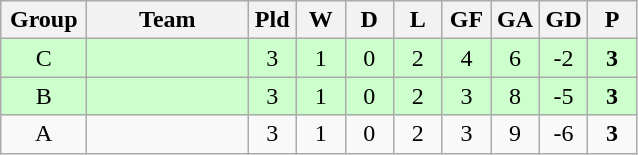<table class="wikitable">
<tr>
<th width=50>Group</th>
<th width=100>Team</th>
<th width=25>Pld</th>
<th width=25>W</th>
<th width=25>D</th>
<th width=25>L</th>
<th width=25>GF</th>
<th width=25>GA</th>
<th width=25>GD</th>
<th width=25>P</th>
</tr>
<tr align=center bgcolor=#ccffcc>
<td>C</td>
<td><strong></strong></td>
<td>3</td>
<td>1</td>
<td>0</td>
<td>2</td>
<td>4</td>
<td>6</td>
<td>-2</td>
<td><strong>3</strong></td>
</tr>
<tr align=center bgcolor=#ccffcc>
<td>B</td>
<td><strong></strong></td>
<td>3</td>
<td>1</td>
<td>0</td>
<td>2</td>
<td>3</td>
<td>8</td>
<td>-5</td>
<td><strong>3</strong></td>
</tr>
<tr align=center>
<td>A</td>
<td><strong></strong></td>
<td>3</td>
<td>1</td>
<td>0</td>
<td>2</td>
<td>3</td>
<td>9</td>
<td>-6</td>
<td><strong>3</strong></td>
</tr>
</table>
